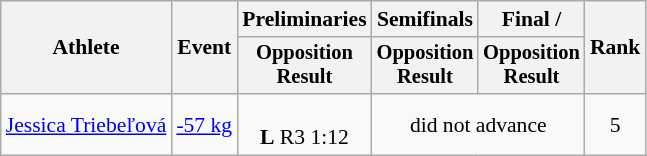<table class="wikitable" style="font-size:90%;">
<tr>
<th rowspan=2>Athlete</th>
<th rowspan=2>Event</th>
<th>Preliminaries</th>
<th>Semifinals</th>
<th>Final / </th>
<th rowspan=2>Rank</th>
</tr>
<tr style="font-size:95%">
<th>Opposition<br>Result</th>
<th>Opposition<br>Result</th>
<th>Opposition<br>Result</th>
</tr>
<tr align=center>
<td align=left><a href='#'>Jessica Triebeľová</a></td>
<td align=left><a href='#'>-57 kg</a></td>
<td><br><strong>L</strong> <strong></strong> R3 1:12</td>
<td colspan=2>did not advance</td>
<td>5</td>
</tr>
</table>
